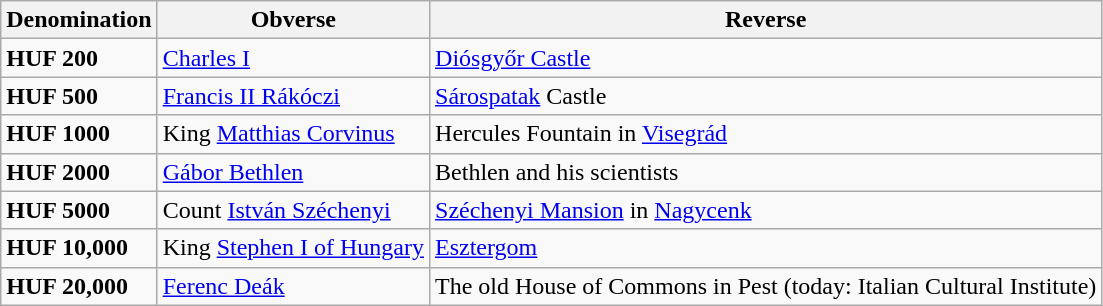<table class="wikitable">
<tr ">
<th>Denomination</th>
<th>Obverse</th>
<th>Reverse</th>
</tr>
<tr>
<td><strong>HUF 200</strong></td>
<td><a href='#'>Charles I</a></td>
<td><a href='#'>Diósgyőr Castle</a></td>
</tr>
<tr>
<td><strong>HUF 500</strong></td>
<td><a href='#'>Francis II Rákóczi</a></td>
<td><a href='#'>Sárospatak</a> Castle</td>
</tr>
<tr>
<td><strong>HUF 1000</strong></td>
<td>King <a href='#'>Matthias Corvinus</a></td>
<td>Hercules Fountain in <a href='#'>Visegrád</a></td>
</tr>
<tr>
<td><strong>HUF 2000</strong></td>
<td><a href='#'>Gábor Bethlen</a></td>
<td>Bethlen and his scientists</td>
</tr>
<tr>
<td><strong>HUF 5000</strong></td>
<td>Count <a href='#'>István Széchenyi</a></td>
<td><a href='#'>Széchenyi Mansion</a> in <a href='#'>Nagycenk</a></td>
</tr>
<tr>
<td><strong>HUF 10,000</strong></td>
<td>King <a href='#'>Stephen I of Hungary</a></td>
<td><a href='#'>Esztergom</a></td>
</tr>
<tr>
<td><strong>HUF 20,000</strong></td>
<td><a href='#'>Ferenc Deák</a></td>
<td>The old House of Commons in Pest (today: Italian Cultural Institute)</td>
</tr>
</table>
